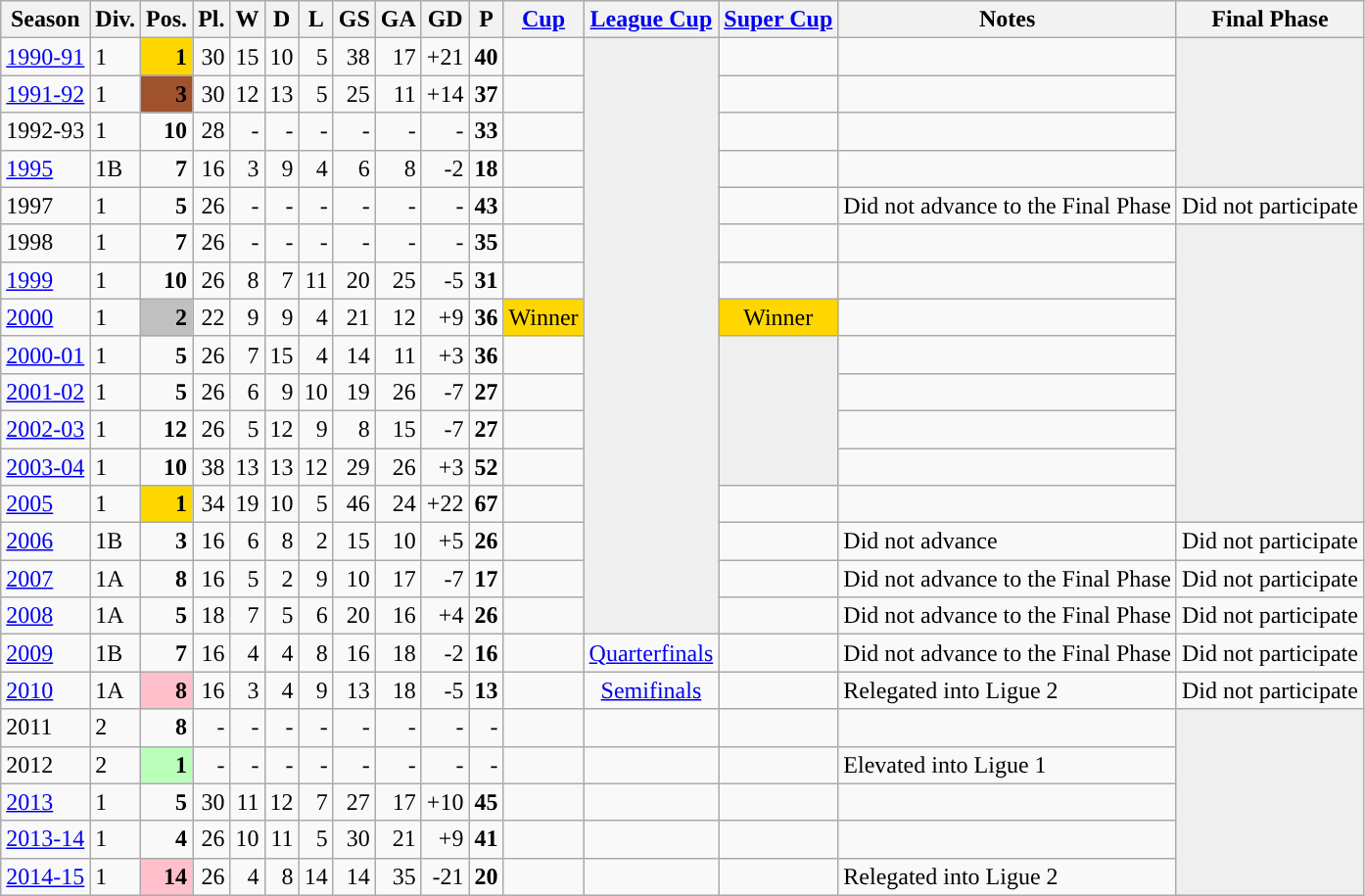<table class="wikitable">
<tr style="background:#efefef;">
<th>Season</th>
<th>Div.</th>
<th>Pos.</th>
<th>Pl.</th>
<th>W</th>
<th>D</th>
<th>L</th>
<th>GS</th>
<th>GA</th>
<th>GD</th>
<th>P</th>
<th><a href='#'>Cup</a></th>
<th><a href='#'>League Cup</a></th>
<th><a href='#'>Super Cup</a></th>
<th>Notes</th>
<th>Final Phase</th>
</tr>
<tr>
<td><a href='#'>1990-91</a></td>
<td>1</td>
<td align=right bgcolor=gold><strong>1</strong></td>
<td align=right>30</td>
<td align=right>15</td>
<td align=right>10</td>
<td align=right>5</td>
<td align=right>38</td>
<td align=right>17</td>
<td align=right>+21</td>
<td align=right><strong>40</strong></td>
<td></td>
<td rowspan="16" bgcolor=#EFEFEF></td>
<td></td>
<td></td>
<td rowspan="4" bgcolor=#EFEFF></td>
</tr>
<tr>
<td><a href='#'>1991-92</a></td>
<td>1</td>
<td align=right bgcolor=sienna><strong>3</strong></td>
<td align=right>30</td>
<td align=right>12</td>
<td align=right>13</td>
<td align=right>5</td>
<td align=right>25</td>
<td align=right>11</td>
<td align=right>+14</td>
<td align=right><strong>37</strong></td>
<td></td>
<td></td>
<td></td>
</tr>
<tr>
<td>1992-93</td>
<td>1</td>
<td align=right><strong>10</strong></td>
<td align=right>28</td>
<td align=right>-</td>
<td align=right>-</td>
<td align=right>-</td>
<td align=right>-</td>
<td align=right>-</td>
<td align=right>-</td>
<td align=right><strong>33</strong></td>
<td></td>
<td></td>
<td></td>
</tr>
<tr>
<td><a href='#'>1995</a></td>
<td>1B</td>
<td align=right><strong>7</strong></td>
<td align=right>16</td>
<td align=right>3</td>
<td align=right>9</td>
<td align=right>4</td>
<td align=right>6</td>
<td align=right>8</td>
<td align=right>-2</td>
<td align=right><strong>18</strong></td>
<td></td>
<td></td>
</tr>
<tr>
<td>1997</td>
<td>1</td>
<td align=right><strong>5</strong></td>
<td align=right>26</td>
<td align=right>-</td>
<td align=right>-</td>
<td align=right>-</td>
<td align=right>-</td>
<td align=right>-</td>
<td align=right>-</td>
<td align=right><strong>43</strong></td>
<td></td>
<td></td>
<td>Did not advance to the Final Phase</td>
<td>Did not participate</td>
</tr>
<tr>
<td>1998</td>
<td>1</td>
<td align=right><strong>7</strong></td>
<td align=right>26</td>
<td align=right>-</td>
<td align=right>-</td>
<td align=right>-</td>
<td align=right>-</td>
<td align=right>-</td>
<td align=right>-</td>
<td align=right><strong>35</strong></td>
<td></td>
<td></td>
<td></td>
<td rowspan="8" bgcolor=#EFEFEF></td>
</tr>
<tr>
<td><a href='#'>1999</a></td>
<td>1</td>
<td align=right><strong>10</strong></td>
<td align=right>26</td>
<td align=right>8</td>
<td align=right>7</td>
<td align=right>11</td>
<td align=right>20</td>
<td align=right>25</td>
<td align=right>-5</td>
<td align=right><strong>31</strong></td>
<td></td>
<td></td>
</tr>
<tr>
<td><a href='#'>2000</a></td>
<td>1</td>
<td align=right bgcolor=silver><strong>2</strong></td>
<td align=right>22</td>
<td align=right>9</td>
<td align=right>9</td>
<td align=right>4</td>
<td align=right>21</td>
<td align=right>12</td>
<td align=right>+9</td>
<td align=right><strong>36</strong></td>
<td align=center bgcolor=gold>Winner</td>
<td align=center bgcolor=gold>Winner</td>
<td></td>
</tr>
<tr>
<td><a href='#'>2000-01</a></td>
<td>1</td>
<td align=right><strong>5</strong></td>
<td align=right>26</td>
<td align=right>7</td>
<td align=right>15</td>
<td align=right>4</td>
<td align=right>14</td>
<td align=right>11</td>
<td align=right>+3</td>
<td align=right><strong>36</strong></td>
<td></td>
<td rowspan=4 bgcolor=EFEFEF></td>
<td></td>
</tr>
<tr>
<td><a href='#'>2001-02</a></td>
<td>1</td>
<td align=right><strong>5</strong></td>
<td align=right>26</td>
<td align=right>6</td>
<td align=right>9</td>
<td align=right>10</td>
<td align=right>19</td>
<td align=right>26</td>
<td align=right>-7</td>
<td align=right><strong>27</strong></td>
<td></td>
<td></td>
</tr>
<tr>
<td><a href='#'>2002-03</a></td>
<td>1</td>
<td align=right><strong>12</strong></td>
<td align=right>26</td>
<td align=right>5</td>
<td align=right>12</td>
<td align=right>9</td>
<td align=right>8</td>
<td align=right>15</td>
<td align=right>-7</td>
<td align=right><strong>27</strong></td>
<td></td>
<td></td>
</tr>
<tr>
<td><a href='#'>2003-04</a></td>
<td>1</td>
<td align=right><strong>10</strong></td>
<td align=right>38</td>
<td align=right>13</td>
<td align=right>13</td>
<td align=right>12</td>
<td align=right>29</td>
<td align=right>26</td>
<td align=right>+3</td>
<td align=right><strong>52</strong></td>
<td></td>
<td></td>
</tr>
<tr>
<td><a href='#'>2005</a></td>
<td>1</td>
<td align=right bgcolor=gold><strong>1</strong></td>
<td align=right>34</td>
<td align=right>19</td>
<td align=right>10</td>
<td align=right>5</td>
<td align=right>46</td>
<td align=right>24</td>
<td align=right>+22</td>
<td align=right><strong>67</strong></td>
<td></td>
<td></td>
</tr>
<tr>
<td><a href='#'>2006</a></td>
<td>1B</td>
<td align=right><strong>3</strong></td>
<td align=right>16</td>
<td align=right>6</td>
<td align=right>8</td>
<td align=right>2</td>
<td align=right>15</td>
<td align=right>10</td>
<td align=right>+5</td>
<td align=right><strong>26</strong></td>
<td></td>
<td></td>
<td>Did not advance</td>
<td>Did not participate</td>
</tr>
<tr>
<td><a href='#'>2007</a></td>
<td>1A</td>
<td align=right><strong>8</strong></td>
<td align=right>16</td>
<td align=right>5</td>
<td align=right>2</td>
<td align=right>9</td>
<td align=right>10</td>
<td align=right>17</td>
<td align=right>-7</td>
<td align=right><strong>17</strong></td>
<td></td>
<td></td>
<td>Did not advance to the Final Phase</td>
<td>Did not participate</td>
</tr>
<tr>
<td><a href='#'>2008</a></td>
<td>1A</td>
<td align=right><strong>5</strong></td>
<td align=right>18</td>
<td align=right>7</td>
<td align=right>5</td>
<td align=right>6</td>
<td align=right>20</td>
<td align=right>16</td>
<td align=right>+4</td>
<td align=right><strong>26</strong></td>
<td></td>
<td></td>
<td>Did not advance to the Final Phase</td>
<td>Did not participate</td>
</tr>
<tr>
<td><a href='#'>2009</a></td>
<td>1B</td>
<td align=right><strong>7</strong></td>
<td align=right>16</td>
<td align=right>4</td>
<td align=right>4</td>
<td align=right>8</td>
<td align=right>16</td>
<td align=right>18</td>
<td align=right>-2</td>
<td align=right><strong>16</strong></td>
<td></td>
<td align=center><a href='#'>Quarterfinals</a></td>
<td></td>
<td>Did not advance to the Final Phase</td>
<td>Did not participate</td>
</tr>
<tr>
<td><a href='#'>2010</a></td>
<td>1A</td>
<td align=right bgcolor="#FFC0CB"><strong>8</strong></td>
<td align=right>16</td>
<td align=right>3</td>
<td align=right>4</td>
<td align=right>9</td>
<td align=right>13</td>
<td align=right>18</td>
<td align=right>-5</td>
<td align=right><strong>13</strong></td>
<td></td>
<td align=center><a href='#'>Semifinals</a></td>
<td></td>
<td>Relegated into Ligue 2</td>
<td>Did not participate</td>
</tr>
<tr>
<td>2011</td>
<td>2</td>
<td align=right><strong>8</strong></td>
<td align=right>-</td>
<td align=right>-</td>
<td align=right>-</td>
<td align=right>-</td>
<td align=right>-</td>
<td align=right>-</td>
<td align=right>-</td>
<td align=right>-</td>
<td></td>
<td></td>
<td></td>
<td></td>
<td rowspan="5" bgcolor=#efefef></td>
</tr>
<tr>
<td>2012</td>
<td>2</td>
<td align=right bgcolor="#B9FFB9"><strong>1</strong></td>
<td align=right>-</td>
<td align=right>-</td>
<td align=right>-</td>
<td align=right>-</td>
<td align=right>-</td>
<td align=right>-</td>
<td align=right>-</td>
<td align=right>-</td>
<td></td>
<td></td>
<td></td>
<td>Elevated into Ligue 1</td>
</tr>
<tr>
<td><a href='#'>2013</a></td>
<td>1</td>
<td align=right><strong>5</strong></td>
<td align=right>30</td>
<td align=right>11</td>
<td align=right>12</td>
<td align=right>7</td>
<td align=right>27</td>
<td align=right>17</td>
<td align=right>+10</td>
<td align=right><strong>45</strong></td>
<td></td>
<td></td>
<td></td>
<td></td>
</tr>
<tr>
<td><a href='#'>2013-14</a></td>
<td>1</td>
<td align=right><strong>4</strong></td>
<td align=right>26</td>
<td align=right>10</td>
<td align=right>11</td>
<td align=right>5</td>
<td align=right>30</td>
<td align=right>21</td>
<td align=right>+9</td>
<td align=right><strong>41</strong></td>
<td></td>
<td></td>
<td></td>
<td></td>
</tr>
<tr>
<td><a href='#'>2014-15</a></td>
<td>1</td>
<td align=right bgcolor="#ffcocb"><strong>14</strong></td>
<td align=right>26</td>
<td align=right>4</td>
<td align=right>8</td>
<td align=right>14</td>
<td align=right>14</td>
<td align=right>35</td>
<td align=right>-21</td>
<td align=right><strong>20</strong></td>
<td></td>
<td></td>
<td></td>
<td>Relegated into Ligue 2</td>
</tr>
</table>
